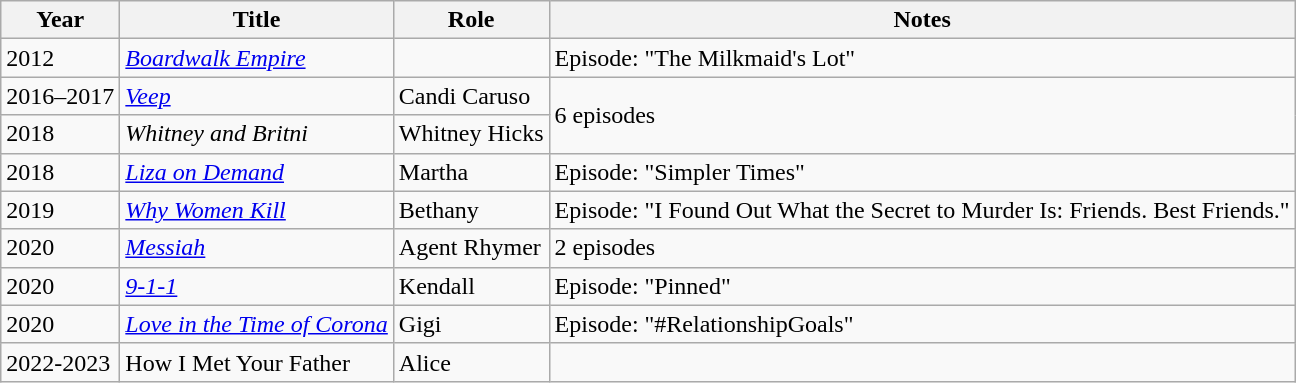<table class="wikitable sortable">
<tr>
<th>Year</th>
<th>Title</th>
<th>Role</th>
<th>Notes</th>
</tr>
<tr>
<td>2012</td>
<td><em><a href='#'>Boardwalk Empire</a></em></td>
<td></td>
<td>Episode: "The Milkmaid's Lot"</td>
</tr>
<tr>
<td>2016–2017</td>
<td><em><a href='#'>Veep</a></em></td>
<td>Candi Caruso</td>
<td rowspan="2">6 episodes</td>
</tr>
<tr>
<td>2018</td>
<td><em>Whitney and Britni</em></td>
<td>Whitney Hicks</td>
</tr>
<tr>
<td>2018</td>
<td><em><a href='#'>Liza on Demand</a></em></td>
<td>Martha</td>
<td>Episode: "Simpler Times"</td>
</tr>
<tr>
<td>2019</td>
<td><em><a href='#'>Why Women Kill</a></em></td>
<td>Bethany</td>
<td>Episode: "I Found Out What the Secret to Murder Is: Friends. Best Friends."</td>
</tr>
<tr>
<td>2020</td>
<td><a href='#'><em>Messiah</em></a></td>
<td>Agent Rhymer</td>
<td>2 episodes</td>
</tr>
<tr>
<td>2020</td>
<td><a href='#'><em>9-1-1</em></a></td>
<td>Kendall</td>
<td>Episode: "Pinned"</td>
</tr>
<tr>
<td>2020</td>
<td><em><a href='#'>Love in the Time of Corona</a></em></td>
<td>Gigi</td>
<td>Episode: "#RelationshipGoals"</td>
</tr>
<tr>
<td>2022-2023</td>
<td>How I Met Your Father</td>
<td>Alice</td>
<td></td>
</tr>
</table>
